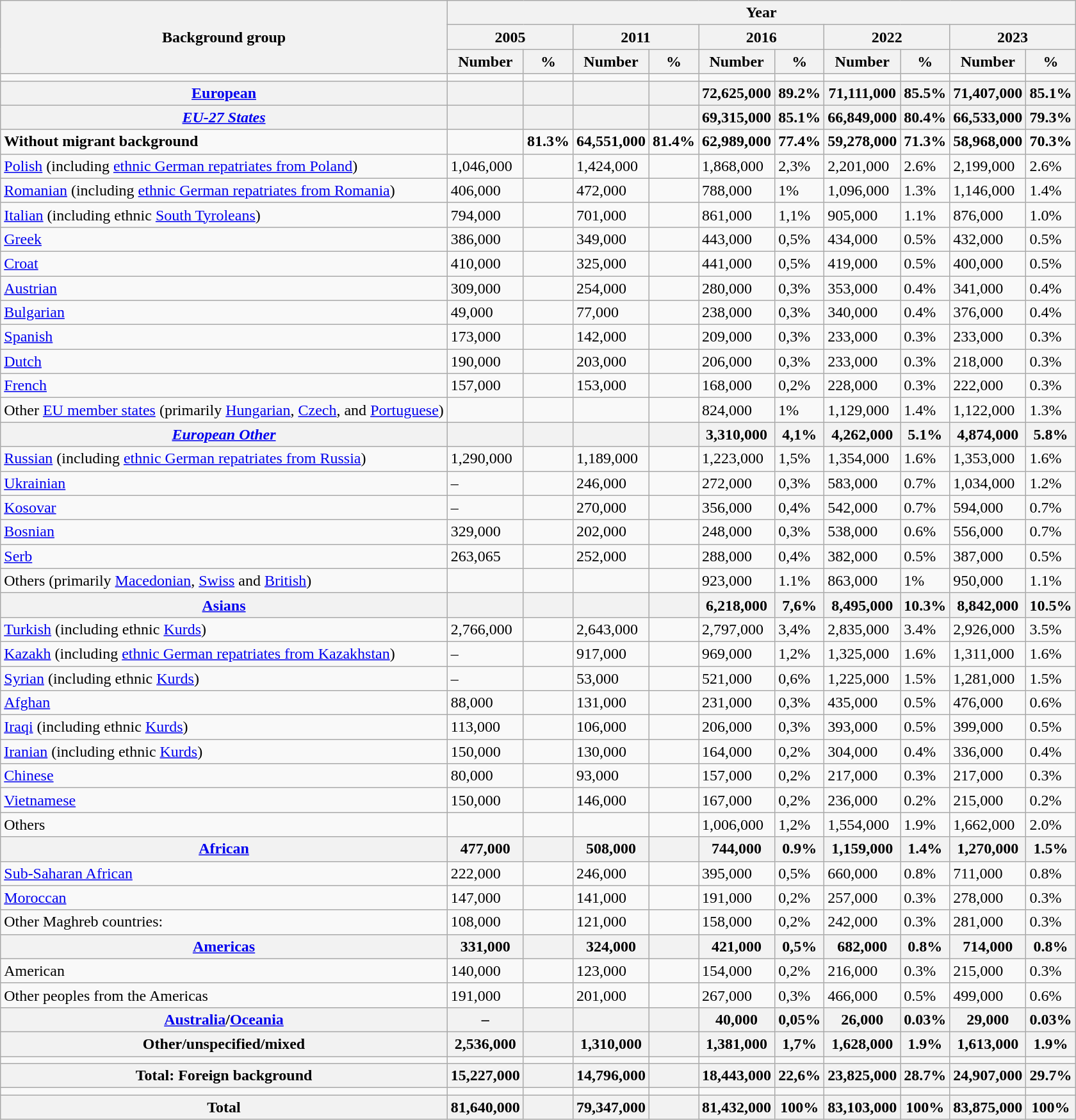<table class="wikitable sortable">
<tr>
<th rowspan="3">Background group</th>
<th colspan="10">Year</th>
</tr>
<tr>
<th colspan="2">2005</th>
<th colspan="2">2011</th>
<th colspan="2">2016</th>
<th colspan="2">2022</th>
<th colspan="2">2023</th>
</tr>
<tr>
<th>Number</th>
<th>%</th>
<th>Number</th>
<th>%</th>
<th>Number</th>
<th>%</th>
<th>Number</th>
<th>%</th>
<th>Number</th>
<th>%</th>
</tr>
<tr>
<td></td>
<td></td>
<td></td>
<td></td>
<td></td>
<td></td>
<td></td>
<td></td>
<td></td>
<td></td>
</tr>
<tr>
<th><a href='#'>European</a></th>
<th></th>
<th></th>
<th></th>
<th></th>
<th>72,625,000</th>
<th>89.2%</th>
<th>71,111,000</th>
<th>85.5%</th>
<th>71,407,000</th>
<th>85.1%</th>
</tr>
<tr>
<th> <em><a href='#'>EU-27 States</a></em></th>
<th></th>
<th></th>
<th></th>
<th></th>
<th>69,315,000</th>
<th>85.1%</th>
<th>66,849,000</th>
<th>80.4%</th>
<th>66,533,000</th>
<th>79.3%</th>
</tr>
<tr>
<td><strong></strong> <strong>Without migrant background</strong></td>
<td><strong></strong></td>
<td><strong>81.3%</strong></td>
<td><strong>64,551,000</strong></td>
<td><strong>81.4%</strong></td>
<td><strong>62,989,000</strong></td>
<td><strong>77.4%</strong></td>
<td><strong>59,278,000</strong></td>
<td><strong>71.3%</strong></td>
<td><strong>58,968,000</strong></td>
<td><strong>70.3%</strong></td>
</tr>
<tr>
<td> <a href='#'>Polish</a> (including <a href='#'>ethnic German repatriates from Poland</a>)</td>
<td>1,046,000</td>
<td></td>
<td>1,424,000</td>
<td></td>
<td>1,868,000</td>
<td>2,3%</td>
<td>2,201,000</td>
<td>2.6%</td>
<td>2,199,000</td>
<td>2.6%</td>
</tr>
<tr>
<td> <a href='#'>Romanian</a> (including <a href='#'>ethnic German repatriates from Romania</a>)</td>
<td>406,000</td>
<td></td>
<td>472,000</td>
<td></td>
<td>788,000</td>
<td>1%</td>
<td>1,096,000</td>
<td>1.3%</td>
<td>1,146,000</td>
<td>1.4%</td>
</tr>
<tr>
<td> <a href='#'>Italian</a> (including ethnic <a href='#'>South Tyroleans</a>)</td>
<td>794,000</td>
<td></td>
<td>701,000</td>
<td></td>
<td>861,000</td>
<td>1,1%</td>
<td>905,000</td>
<td>1.1%</td>
<td>876,000</td>
<td>1.0%</td>
</tr>
<tr>
<td> <a href='#'>Greek</a></td>
<td>386,000</td>
<td></td>
<td>349,000</td>
<td></td>
<td>443,000</td>
<td>0,5%</td>
<td>434,000</td>
<td>0.5%</td>
<td>432,000</td>
<td>0.5%</td>
</tr>
<tr>
<td> <a href='#'>Croat</a></td>
<td>410,000</td>
<td></td>
<td>325,000</td>
<td></td>
<td>441,000</td>
<td>0,5%</td>
<td>419,000</td>
<td>0.5%</td>
<td>400,000</td>
<td>0.5%</td>
</tr>
<tr>
<td> <a href='#'>Austrian</a></td>
<td>309,000</td>
<td></td>
<td>254,000</td>
<td></td>
<td>280,000</td>
<td>0,3%</td>
<td>353,000</td>
<td>0.4%</td>
<td>341,000</td>
<td>0.4%</td>
</tr>
<tr>
<td> <a href='#'>Bulgarian</a></td>
<td>49,000</td>
<td></td>
<td>77,000</td>
<td></td>
<td>238,000</td>
<td>0,3%</td>
<td>340,000</td>
<td>0.4%</td>
<td>376,000</td>
<td>0.4%</td>
</tr>
<tr>
<td> <a href='#'>Spanish</a></td>
<td>173,000</td>
<td></td>
<td>142,000</td>
<td></td>
<td>209,000</td>
<td>0,3%</td>
<td>233,000</td>
<td>0.3%</td>
<td>233,000</td>
<td>0.3%</td>
</tr>
<tr>
<td> <a href='#'>Dutch</a></td>
<td>190,000</td>
<td></td>
<td>203,000</td>
<td></td>
<td>206,000</td>
<td>0,3%</td>
<td>233,000</td>
<td>0.3%</td>
<td>218,000</td>
<td>0.3%</td>
</tr>
<tr>
<td> <a href='#'>French</a></td>
<td>157,000</td>
<td></td>
<td>153,000</td>
<td></td>
<td>168,000</td>
<td>0,2%</td>
<td>228,000</td>
<td>0.3%</td>
<td>222,000</td>
<td>0.3%</td>
</tr>
<tr>
<td>Other <a href='#'>EU member states</a> (primarily <a href='#'>Hungarian</a>,  <a href='#'>Czech</a>, and <a href='#'>Portuguese</a>)</td>
<td></td>
<td></td>
<td></td>
<td></td>
<td>824,000</td>
<td>1%</td>
<td>1,129,000</td>
<td>1.4%</td>
<td>1,122,000</td>
<td>1.3%</td>
</tr>
<tr>
<th><em><a href='#'>European Other</a></em></th>
<th></th>
<th></th>
<th></th>
<th></th>
<th>3,310,000</th>
<th>4,1%</th>
<th>4,262,000</th>
<th>5.1%</th>
<th>4,874,000</th>
<th>5.8%</th>
</tr>
<tr>
<td> <a href='#'>Russian</a> (including <a href='#'>ethnic German repatriates from Russia</a>)</td>
<td>1,290,000</td>
<td></td>
<td>1,189,000</td>
<td></td>
<td>1,223,000</td>
<td>1,5%</td>
<td>1,354,000</td>
<td>1.6%</td>
<td>1,353,000</td>
<td>1.6%</td>
</tr>
<tr>
<td> <a href='#'>Ukrainian</a></td>
<td>–</td>
<td></td>
<td>246,000</td>
<td></td>
<td>272,000</td>
<td>0,3%</td>
<td>583,000</td>
<td>0.7%</td>
<td>1,034,000</td>
<td>1.2%</td>
</tr>
<tr>
<td> <a href='#'>Kosovar</a></td>
<td>–</td>
<td></td>
<td>270,000</td>
<td></td>
<td>356,000</td>
<td>0,4%</td>
<td>542,000</td>
<td>0.7%</td>
<td>594,000</td>
<td>0.7%</td>
</tr>
<tr>
<td> <a href='#'>Bosnian</a></td>
<td>329,000</td>
<td></td>
<td>202,000</td>
<td></td>
<td>248,000</td>
<td>0,3%</td>
<td>538,000</td>
<td>0.6%</td>
<td>556,000</td>
<td>0.7%</td>
</tr>
<tr>
<td> <a href='#'>Serb</a></td>
<td>263,065</td>
<td></td>
<td>252,000</td>
<td></td>
<td>288,000</td>
<td>0,4%</td>
<td>382,000</td>
<td>0.5%</td>
<td>387,000</td>
<td>0.5%</td>
</tr>
<tr>
<td>Others (primarily <a href='#'>Macedonian</a>, <a href='#'>Swiss</a> and <a href='#'>British</a>)</td>
<td></td>
<td></td>
<td></td>
<td></td>
<td>923,000</td>
<td>1.1%</td>
<td>863,000</td>
<td>1%</td>
<td>950,000</td>
<td>1.1%</td>
</tr>
<tr>
<th><a href='#'>Asians</a></th>
<th></th>
<th></th>
<th></th>
<th></th>
<th>6,218,000</th>
<th>7,6%</th>
<th>8,495,000</th>
<th>10.3%</th>
<th>8,842,000</th>
<th>10.5%</th>
</tr>
<tr>
<td> <a href='#'>Turkish</a> (including ethnic <a href='#'>Kurds</a>)</td>
<td>2,766,000</td>
<td></td>
<td>2,643,000</td>
<td></td>
<td>2,797,000</td>
<td>3,4%</td>
<td>2,835,000</td>
<td>3.4%</td>
<td>2,926,000</td>
<td>3.5%</td>
</tr>
<tr>
<td> <a href='#'>Kazakh</a> (including <a href='#'>ethnic German repatriates from Kazakhstan</a>)</td>
<td>–</td>
<td></td>
<td>917,000</td>
<td></td>
<td>969,000</td>
<td>1,2%</td>
<td>1,325,000</td>
<td>1.6%</td>
<td>1,311,000</td>
<td>1.6%</td>
</tr>
<tr>
<td> <a href='#'>Syrian</a> (including ethnic <a href='#'>Kurds</a>)</td>
<td>–</td>
<td></td>
<td>53,000</td>
<td></td>
<td>521,000</td>
<td>0,6%</td>
<td>1,225,000</td>
<td>1.5%</td>
<td>1,281,000</td>
<td>1.5%</td>
</tr>
<tr>
<td> <a href='#'>Afghan</a></td>
<td>88,000</td>
<td></td>
<td>131,000</td>
<td></td>
<td>231,000</td>
<td>0,3%</td>
<td>435,000</td>
<td>0.5%</td>
<td>476,000</td>
<td>0.6%</td>
</tr>
<tr>
<td> <a href='#'>Iraqi</a> (including ethnic <a href='#'>Kurds</a>)</td>
<td>113,000</td>
<td></td>
<td>106,000</td>
<td></td>
<td>206,000</td>
<td>0,3%</td>
<td>393,000</td>
<td>0.5%</td>
<td>399,000</td>
<td>0.5%</td>
</tr>
<tr>
<td> <a href='#'>Iranian</a> (including ethnic <a href='#'>Kurds</a>)</td>
<td>150,000</td>
<td></td>
<td>130,000</td>
<td></td>
<td>164,000</td>
<td>0,2%</td>
<td>304,000</td>
<td>0.4%</td>
<td>336,000</td>
<td>0.4%</td>
</tr>
<tr>
<td> <a href='#'>Chinese</a></td>
<td>80,000</td>
<td></td>
<td>93,000</td>
<td></td>
<td>157,000</td>
<td>0,2%</td>
<td>217,000</td>
<td>0.3%</td>
<td>217,000</td>
<td>0.3%</td>
</tr>
<tr>
<td> <a href='#'>Vietnamese</a></td>
<td>150,000</td>
<td></td>
<td>146,000</td>
<td></td>
<td>167,000</td>
<td>0,2%</td>
<td>236,000</td>
<td>0.2%</td>
<td>215,000</td>
<td>0.2%</td>
</tr>
<tr>
<td>Others</td>
<td></td>
<td></td>
<td></td>
<td></td>
<td>1,006,000</td>
<td>1,2%</td>
<td>1,554,000</td>
<td>1.9%</td>
<td>1,662,000</td>
<td>2.0%</td>
</tr>
<tr>
<th><a href='#'>African</a></th>
<th>477,000</th>
<th></th>
<th>508,000</th>
<th></th>
<th>744,000</th>
<th>0.9%</th>
<th>1,159,000</th>
<th>1.4%</th>
<th>1,270,000</th>
<th>1.5%</th>
</tr>
<tr>
<td><a href='#'>Sub-Saharan African</a></td>
<td>222,000</td>
<td></td>
<td>246,000</td>
<td></td>
<td>395,000</td>
<td>0,5%</td>
<td>660,000</td>
<td>0.8%</td>
<td>711,000</td>
<td>0.8%</td>
</tr>
<tr>
<td> <a href='#'>Moroccan</a></td>
<td>147,000</td>
<td></td>
<td>141,000</td>
<td></td>
<td>191,000</td>
<td>0,2%</td>
<td>257,000</td>
<td>0.3%</td>
<td>278,000</td>
<td>0.3%</td>
</tr>
<tr>
<td>Other Maghreb countries:</td>
<td>108,000</td>
<td></td>
<td>121,000</td>
<td></td>
<td>158,000</td>
<td>0,2%</td>
<td>242,000</td>
<td>0.3%</td>
<td>281,000</td>
<td>0.3%</td>
</tr>
<tr>
<th><a href='#'>Americas</a></th>
<th>331,000</th>
<th></th>
<th>324,000</th>
<th></th>
<th>421,000</th>
<th>0,5%</th>
<th>682,000</th>
<th>0.8%</th>
<th>714,000</th>
<th>0.8%</th>
</tr>
<tr>
<td> American</td>
<td>140,000</td>
<td></td>
<td>123,000</td>
<td></td>
<td>154,000</td>
<td>0,2%</td>
<td>216,000</td>
<td>0.3%</td>
<td>215,000</td>
<td>0.3%</td>
</tr>
<tr>
<td>Other peoples from the Americas</td>
<td>191,000</td>
<td></td>
<td>201,000</td>
<td></td>
<td>267,000</td>
<td>0,3%</td>
<td>466,000</td>
<td>0.5%</td>
<td>499,000</td>
<td>0.6%</td>
</tr>
<tr>
<th><a href='#'>Australia</a>/<a href='#'>Oceania</a></th>
<th>–</th>
<th></th>
<th></th>
<th></th>
<th>40,000</th>
<th>0,05%</th>
<th>26,000</th>
<th>0.03%</th>
<th>29,000</th>
<th>0.03%</th>
</tr>
<tr>
<th>Other/unspecified/mixed</th>
<th>2,536,000</th>
<th></th>
<th>1,310,000</th>
<th></th>
<th>1,381,000</th>
<th>1,7%</th>
<th>1,628,000</th>
<th>1.9%</th>
<th>1,613,000</th>
<th>1.9%</th>
</tr>
<tr>
<td></td>
<td></td>
<td></td>
<td></td>
<td></td>
<td></td>
<td></td>
<td></td>
<td></td>
<td></td>
<td></td>
</tr>
<tr>
<th>Total: Foreign background</th>
<th>15,227,000</th>
<th></th>
<th>14,796,000</th>
<th></th>
<th>18,443,000</th>
<th>22,6%</th>
<th>23,825,000</th>
<th>28.7%</th>
<th>24,907,000</th>
<th>29.7%</th>
</tr>
<tr>
<td></td>
<td></td>
<td></td>
<td></td>
<td></td>
<td></td>
<td></td>
<td></td>
<td></td>
<td></td>
<td></td>
</tr>
<tr>
<th>Total</th>
<th>81,640,000</th>
<th></th>
<th>79,347,000</th>
<th></th>
<th>81,432,000</th>
<th>100%</th>
<th>83,103,000</th>
<th>100%</th>
<th>83,875,000</th>
<th>100%</th>
</tr>
</table>
